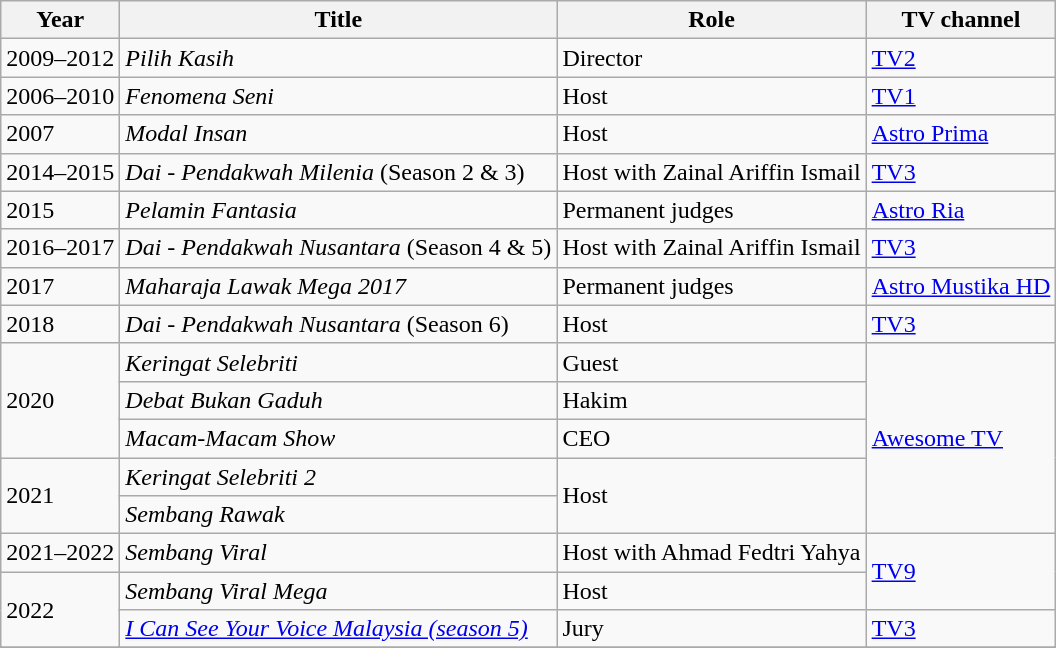<table class="wikitable">
<tr>
<th>Year</th>
<th>Title</th>
<th>Role</th>
<th>TV channel</th>
</tr>
<tr>
<td>2009–2012</td>
<td><em>Pilih Kasih</em></td>
<td>Director</td>
<td><a href='#'>TV2</a></td>
</tr>
<tr>
<td>2006–2010</td>
<td><em>Fenomena Seni</em></td>
<td>Host</td>
<td><a href='#'>TV1</a></td>
</tr>
<tr>
<td>2007</td>
<td><em>Modal Insan</em></td>
<td>Host</td>
<td><a href='#'>Astro Prima</a></td>
</tr>
<tr>
<td>2014–2015</td>
<td><em>Dai - Pendakwah Milenia</em> (Season 2 & 3)</td>
<td>Host with Zainal Ariffin Ismail</td>
<td><a href='#'>TV3</a></td>
</tr>
<tr>
<td>2015</td>
<td><em>Pelamin Fantasia</em></td>
<td>Permanent judges</td>
<td><a href='#'>Astro Ria</a></td>
</tr>
<tr>
<td>2016–2017</td>
<td><em>Dai - Pendakwah Nusantara</em> (Season 4 & 5)</td>
<td>Host with Zainal Ariffin Ismail</td>
<td><a href='#'>TV3</a></td>
</tr>
<tr>
<td>2017</td>
<td><em>Maharaja Lawak Mega 2017</em></td>
<td>Permanent judges</td>
<td><a href='#'>Astro Mustika HD</a></td>
</tr>
<tr>
<td>2018</td>
<td><em>Dai - Pendakwah Nusantara</em> (Season 6)</td>
<td>Host</td>
<td><a href='#'>TV3</a></td>
</tr>
<tr>
<td rowspan="3">2020</td>
<td><em>Keringat Selebriti</em></td>
<td>Guest</td>
<td rowspan="5"><a href='#'>Awesome TV</a></td>
</tr>
<tr>
<td><em>Debat Bukan Gaduh</em></td>
<td>Hakim</td>
</tr>
<tr>
<td><em>Macam-Macam Show</em></td>
<td>CEO</td>
</tr>
<tr>
<td rowspan="2">2021</td>
<td><em>Keringat Selebriti 2</em></td>
<td rowspan="2">Host</td>
</tr>
<tr>
<td><em>Sembang Rawak</em></td>
</tr>
<tr>
<td>2021–2022</td>
<td><em>Sembang Viral</em></td>
<td>Host with Ahmad Fedtri Yahya</td>
<td rowspan="2"><a href='#'>TV9</a></td>
</tr>
<tr>
<td rowspan="2">2022</td>
<td><em>Sembang Viral Mega</em></td>
<td>Host</td>
</tr>
<tr>
<td><em><a href='#'>I Can See Your Voice Malaysia (season 5)</a></em></td>
<td>Jury</td>
<td><a href='#'>TV3</a></td>
</tr>
<tr>
</tr>
</table>
